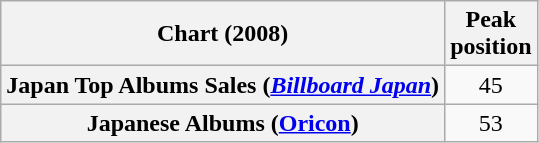<table class="wikitable sortable plainrowheaders" style="text-align:center">
<tr>
<th scope="col">Chart (2008)</th>
<th scope="col">Peak<br>position</th>
</tr>
<tr>
<th scope="row">Japan Top Albums Sales (<em><a href='#'>Billboard Japan</a></em>)</th>
<td align="center">45</td>
</tr>
<tr>
<th scope="row">Japanese Albums (<a href='#'>Oricon</a>)</th>
<td align="center">53</td>
</tr>
</table>
